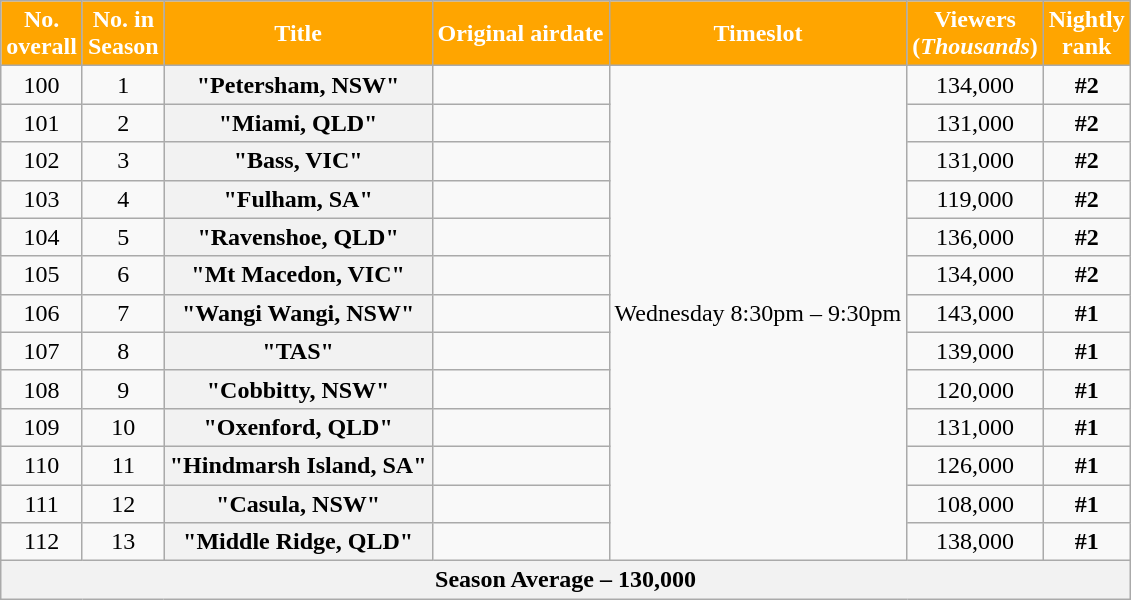<table class="wikitable" style="text-align:center;">
<tr>
<th scope="col" style="background:orange; color:white;">No. <br>overall</th>
<th scope="col" style="background:orange; color:white;">No. in<br> Season</th>
<th scope="col" style="background:orange; color:white;">Title</th>
<th scope="col" style="background:orange; color:white;">Original airdate</th>
<th scope="row" style="background:orange; color:white;">Timeslot</th>
<th scope="col" style="background:orange; color:white;">Viewers<br>(<em>Thousands</em>)</th>
<th scope="col" style="background:orange; color:white;">Nightly<br>rank</th>
</tr>
<tr>
<td>100</td>
<td>1</td>
<th>"Petersham, NSW"</th>
<td></td>
<td rowspan="13">Wednesday 8:30pm – 9:30pm</td>
<td>134,000</td>
<td><strong>#2</strong></td>
</tr>
<tr>
<td>101</td>
<td>2</td>
<th>"Miami, QLD"</th>
<td></td>
<td>131,000</td>
<td><strong>#2</strong></td>
</tr>
<tr>
<td>102</td>
<td>3</td>
<th>"Bass, VIC"</th>
<td></td>
<td>131,000</td>
<td><strong>#2</strong></td>
</tr>
<tr>
<td>103</td>
<td>4</td>
<th>"Fulham, SA"</th>
<td></td>
<td>119,000</td>
<td><strong>#2</strong></td>
</tr>
<tr>
<td>104</td>
<td>5</td>
<th>"Ravenshoe, QLD"</th>
<td></td>
<td>136,000</td>
<td><strong>#2</strong></td>
</tr>
<tr>
<td>105</td>
<td>6</td>
<th>"Mt Macedon, VIC"</th>
<td></td>
<td>134,000</td>
<td><strong>#2</strong></td>
</tr>
<tr>
<td>106</td>
<td>7</td>
<th>"Wangi Wangi, NSW"</th>
<td></td>
<td>143,000</td>
<td><strong>#1</strong></td>
</tr>
<tr>
<td>107</td>
<td>8</td>
<th> "TAS"</th>
<td></td>
<td>139,000</td>
<td><strong>#1</strong></td>
</tr>
<tr>
<td>108</td>
<td>9</td>
<th>"Cobbitty, NSW"</th>
<td></td>
<td>120,000</td>
<td><strong>#1</strong></td>
</tr>
<tr>
<td>109</td>
<td>10</td>
<th>"Oxenford, QLD"</th>
<td></td>
<td>131,000</td>
<td><strong>#1</strong></td>
</tr>
<tr>
<td>110</td>
<td>11</td>
<th>"Hindmarsh Island, SA"</th>
<td></td>
<td>126,000</td>
<td><strong>#1</strong></td>
</tr>
<tr>
<td>111</td>
<td>12</td>
<th>"Casula, NSW"</th>
<td></td>
<td>108,000</td>
<td><strong>#1</strong></td>
</tr>
<tr>
<td>112</td>
<td>13</td>
<th>"Middle Ridge, QLD"</th>
<td></td>
<td>138,000</td>
<td><strong>#1</strong></td>
</tr>
<tr>
<th colspan="7">Season Average – 130,000</th>
</tr>
</table>
